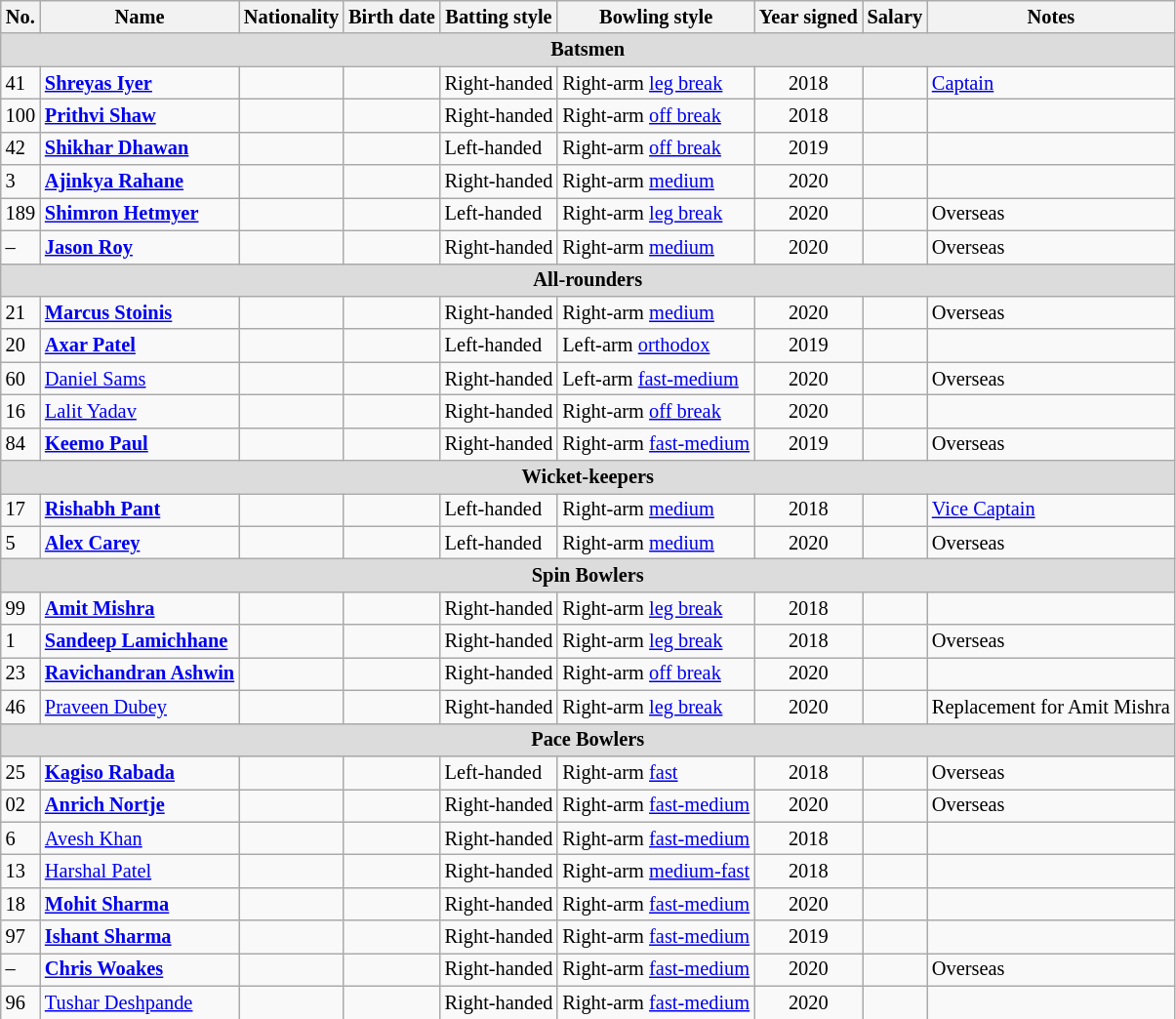<table class="wikitable" style="font-size:85%;">
<tr>
<th>No.</th>
<th>Name</th>
<th>Nationality</th>
<th>Birth date</th>
<th>Batting style</th>
<th>Bowling style</th>
<th>Year signed</th>
<th>Salary</th>
<th>Notes</th>
</tr>
<tr>
<th colspan="9" style="background: #DCDCDC; text-align:center">Batsmen</th>
</tr>
<tr>
<td>41</td>
<td><strong><a href='#'>Shreyas Iyer</a></strong></td>
<td></td>
<td></td>
<td>Right-handed</td>
<td>Right-arm <a href='#'>leg break</a></td>
<td style="text-align:center;">2018</td>
<td style="text-align:right;"></td>
<td><a href='#'>Captain</a></td>
</tr>
<tr>
<td>100</td>
<td><strong><a href='#'>Prithvi Shaw</a></strong></td>
<td></td>
<td></td>
<td>Right-handed</td>
<td>Right-arm <a href='#'>off break</a></td>
<td style="text-align:center;">2018</td>
<td style="text-align:right;"></td>
<td></td>
</tr>
<tr>
<td>42</td>
<td><strong><a href='#'>Shikhar Dhawan</a></strong></td>
<td></td>
<td></td>
<td>Left-handed</td>
<td>Right-arm <a href='#'>off break</a></td>
<td style="text-align:center;">2019</td>
<td style="text-align:right;"></td>
<td></td>
</tr>
<tr>
<td>3</td>
<td><strong><a href='#'>Ajinkya Rahane</a></strong></td>
<td></td>
<td></td>
<td>Right-handed</td>
<td>Right-arm <a href='#'>medium</a></td>
<td style="text-align:center;">2020</td>
<td style="text-align:right;"></td>
<td></td>
</tr>
<tr>
<td>189</td>
<td><strong><a href='#'>Shimron Hetmyer</a></strong></td>
<td></td>
<td></td>
<td>Left-handed</td>
<td>Right-arm <a href='#'>leg break</a></td>
<td style="text-align:center;">2020</td>
<td style="text-align:right;"></td>
<td>Overseas</td>
</tr>
<tr>
<td>–</td>
<td><strong><a href='#'>Jason Roy</a></strong></td>
<td></td>
<td></td>
<td>Right-handed</td>
<td>Right-arm <a href='#'>medium</a></td>
<td style="text-align:center;">2020</td>
<td style="text-align:right;"></td>
<td>Overseas</td>
</tr>
<tr>
<th colspan="9" style="background: #DCDCDC; text-align:center">All-rounders</th>
</tr>
<tr>
<td>21</td>
<td><strong><a href='#'>Marcus Stoinis</a></strong></td>
<td></td>
<td></td>
<td>Right-handed</td>
<td>Right-arm <a href='#'>medium</a></td>
<td style="text-align:center;">2020</td>
<td style="text-align:right;"></td>
<td>Overseas</td>
</tr>
<tr>
<td>20</td>
<td><strong><a href='#'>Axar Patel</a></strong></td>
<td></td>
<td></td>
<td>Left-handed</td>
<td>Left-arm <a href='#'>orthodox</a></td>
<td style="text-align:center;">2019</td>
<td style="text-align:right;"></td>
<td></td>
</tr>
<tr>
<td>60</td>
<td><a href='#'>Daniel Sams</a></td>
<td></td>
<td></td>
<td>Right-handed</td>
<td>Left-arm <a href='#'>fast-medium</a></td>
<td style="text-align:center;">2020</td>
<td style="text-align:right;"></td>
<td>Overseas</td>
</tr>
<tr>
<td>16</td>
<td><a href='#'>Lalit Yadav</a></td>
<td></td>
<td></td>
<td>Right-handed</td>
<td>Right-arm <a href='#'>off break</a></td>
<td style="text-align:center;">2020</td>
<td style="text-align:right;"></td>
<td></td>
</tr>
<tr>
<td>84</td>
<td><strong><a href='#'>Keemo Paul</a></strong></td>
<td></td>
<td></td>
<td>Right-handed</td>
<td>Right-arm <a href='#'>fast-medium</a></td>
<td style="text-align:center;">2019</td>
<td style="text-align:right;"></td>
<td>Overseas</td>
</tr>
<tr>
<th colspan="9" style="background: #DCDCDC; text-align:center">Wicket-keepers</th>
</tr>
<tr>
<td>17</td>
<td><strong><a href='#'>Rishabh Pant</a></strong></td>
<td></td>
<td></td>
<td>Left-handed</td>
<td>Right-arm <a href='#'>medium</a></td>
<td style="text-align:center;">2018</td>
<td style="text-align:right;"></td>
<td><a href='#'>Vice Captain</a></td>
</tr>
<tr>
<td>5</td>
<td><strong><a href='#'>Alex Carey</a></strong></td>
<td></td>
<td></td>
<td>Left-handed</td>
<td>Right-arm <a href='#'>medium</a></td>
<td style="text-align:center;">2020</td>
<td style="text-align:right;"></td>
<td>Overseas</td>
</tr>
<tr>
<th colspan="9" style="background: #DCDCDC; text-align:center">Spin Bowlers</th>
</tr>
<tr>
<td>99</td>
<td><strong><a href='#'>Amit Mishra</a></strong></td>
<td></td>
<td></td>
<td>Right-handed</td>
<td>Right-arm <a href='#'>leg break</a></td>
<td style="text-align:center;">2018</td>
<td style="text-align:right;"></td>
<td></td>
</tr>
<tr>
<td>1</td>
<td><strong><a href='#'>Sandeep Lamichhane</a></strong></td>
<td></td>
<td></td>
<td>Right-handed</td>
<td>Right-arm <a href='#'>leg break</a></td>
<td style="text-align:center;">2018</td>
<td style="text-align:right;"></td>
<td>Overseas</td>
</tr>
<tr>
<td>23</td>
<td><strong><a href='#'>Ravichandran Ashwin</a></strong></td>
<td></td>
<td></td>
<td>Right-handed</td>
<td>Right-arm <a href='#'>off break</a></td>
<td style="text-align:center;">2020</td>
<td style="text-align:right;"></td>
<td></td>
</tr>
<tr>
<td>46</td>
<td><a href='#'>Praveen Dubey</a></td>
<td></td>
<td></td>
<td>Right-handed</td>
<td>Right-arm <a href='#'>leg break</a></td>
<td style="text-align:center;">2020</td>
<td style="text-align:right;"></td>
<td>Replacement for Amit Mishra </td>
</tr>
<tr>
<th colspan="9" style="background: #DCDCDC; text-align:center">Pace Bowlers</th>
</tr>
<tr>
<td>25</td>
<td><strong><a href='#'>Kagiso Rabada</a></strong></td>
<td></td>
<td></td>
<td>Left-handed</td>
<td>Right-arm <a href='#'>fast</a></td>
<td style="text-align:center;">2018</td>
<td style="text-align:right;"></td>
<td>Overseas</td>
</tr>
<tr>
<td>02</td>
<td><strong><a href='#'>Anrich Nortje</a></strong></td>
<td></td>
<td></td>
<td>Right-handed</td>
<td>Right-arm <a href='#'>fast-medium</a></td>
<td style="text-align:center;">2020</td>
<td style="text-align:right;"></td>
<td>Overseas</td>
</tr>
<tr>
<td>6</td>
<td><a href='#'>Avesh Khan</a></td>
<td></td>
<td></td>
<td>Right-handed</td>
<td>Right-arm <a href='#'>fast-medium</a></td>
<td style="text-align:center;">2018</td>
<td style="text-align:right;"></td>
<td></td>
</tr>
<tr>
<td>13</td>
<td><a href='#'>Harshal Patel</a></td>
<td></td>
<td></td>
<td>Right-handed</td>
<td>Right-arm <a href='#'>medium-fast</a></td>
<td style="text-align:center;">2018</td>
<td style="text-align:right;"></td>
<td></td>
</tr>
<tr>
<td>18</td>
<td><strong><a href='#'>Mohit Sharma</a></strong></td>
<td></td>
<td></td>
<td>Right-handed</td>
<td>Right-arm <a href='#'>fast-medium</a></td>
<td style="text-align:center;">2020</td>
<td style="text-align:right;"></td>
<td></td>
</tr>
<tr>
<td>97</td>
<td><strong><a href='#'>Ishant Sharma</a></strong></td>
<td></td>
<td></td>
<td>Right-handed</td>
<td>Right-arm <a href='#'>fast-medium</a></td>
<td style="text-align:center;">2019</td>
<td style="text-align:right;"></td>
<td></td>
</tr>
<tr>
<td>–</td>
<td><strong><a href='#'>Chris Woakes</a></strong></td>
<td></td>
<td></td>
<td>Right-handed</td>
<td>Right-arm <a href='#'>fast-medium</a></td>
<td style="text-align:center;">2020</td>
<td style="text-align:right;"></td>
<td>Overseas</td>
</tr>
<tr>
<td>96</td>
<td><a href='#'>Tushar Deshpande</a></td>
<td></td>
<td></td>
<td>Right-handed</td>
<td>Right-arm <a href='#'>fast-medium</a></td>
<td style="text-align:center;">2020</td>
<td style="text-align:right;"></td>
<td></td>
</tr>
<tr>
</tr>
</table>
